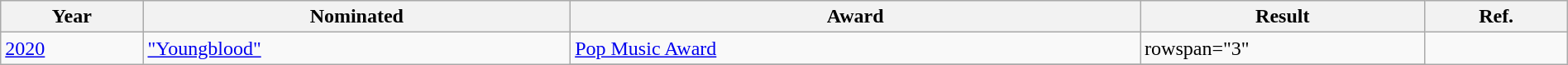<table class="wikitable" style="width:100%;">
<tr>
<th width=5%>Year</th>
<th style="width:15%;">Nominated</th>
<th style="width:20%;">Award</th>
<th style="width:10%;">Result</th>
<th style="width:5%;">Ref.</th>
</tr>
<tr>
<td rowspan="4"><a href='#'>2020</a></td>
<td rowspan="3"><a href='#'>"Youngblood"</a></td>
<td><a href='#'>Pop Music Award</a></td>
<td>rowspan="3" </td>
<td rowspan="4"></td>
</tr>
<tr>
</tr>
</table>
